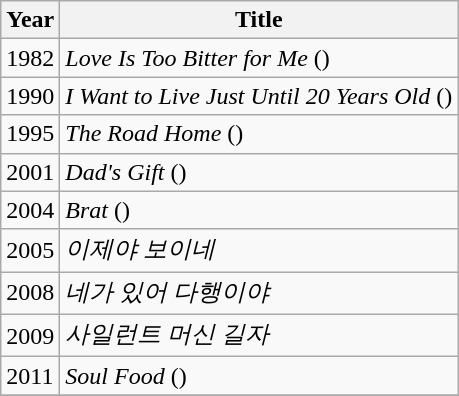<table class="wikitable plainrowheaders">
<tr>
<th scope="col">Year</th>
<th scope="col">Title</th>
</tr>
<tr>
<td>1982</td>
<td><em>Love Is Too Bitter for Me</em> ()</td>
</tr>
<tr>
<td>1990</td>
<td><em>I Want to Live Just Until 20 Years Old</em> ()</td>
</tr>
<tr>
<td>1995</td>
<td><em>The Road Home</em> ()</td>
</tr>
<tr>
<td>2001</td>
<td><em>Dad's Gift</em> ()</td>
</tr>
<tr>
<td>2004</td>
<td><em>Brat</em> ()</td>
</tr>
<tr>
<td>2005</td>
<td><em>이제야 보이네</em></td>
</tr>
<tr>
<td>2008</td>
<td><em>네가 있어 다행이야</em></td>
</tr>
<tr>
<td>2009</td>
<td><em>사일런트 머신 길자</em></td>
</tr>
<tr>
<td>2011</td>
<td><em>Soul Food</em> ()</td>
</tr>
<tr>
</tr>
</table>
